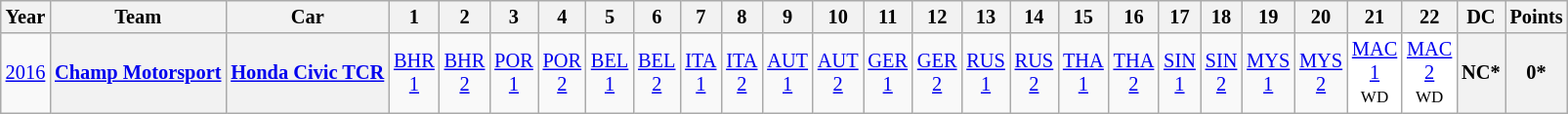<table class="wikitable" style="text-align:center; font-size:85%">
<tr>
<th>Year</th>
<th>Team</th>
<th>Car</th>
<th>1</th>
<th>2</th>
<th>3</th>
<th>4</th>
<th>5</th>
<th>6</th>
<th>7</th>
<th>8</th>
<th>9</th>
<th>10</th>
<th>11</th>
<th>12</th>
<th>13</th>
<th>14</th>
<th>15</th>
<th>16</th>
<th>17</th>
<th>18</th>
<th>19</th>
<th>20</th>
<th>21</th>
<th>22</th>
<th>DC</th>
<th>Points</th>
</tr>
<tr>
<td><a href='#'>2016</a></td>
<th><a href='#'>Champ Motorsport</a></th>
<th><a href='#'>Honda Civic TCR</a></th>
<td><a href='#'>BHR<br>1</a><br><small></small></td>
<td><a href='#'>BHR<br>2</a><br><small></small></td>
<td><a href='#'>POR<br>1</a><br><small></small></td>
<td><a href='#'>POR<br>2</a><br><small></small></td>
<td><a href='#'>BEL<br>1</a><br><small></small></td>
<td><a href='#'>BEL<br>2</a><br><small></small></td>
<td><a href='#'>ITA<br>1</a><br><small></small></td>
<td><a href='#'>ITA<br>2</a><br><small></small></td>
<td><a href='#'>AUT<br>1</a><br><small></small></td>
<td><a href='#'>AUT<br>2</a><br><small></small></td>
<td><a href='#'>GER<br>1</a><br><small></small></td>
<td><a href='#'>GER<br>2</a><br><small></small></td>
<td><a href='#'>RUS<br>1</a><br><small></small></td>
<td><a href='#'>RUS<br>2</a><br><small></small></td>
<td><a href='#'>THA<br>1</a><br><small></small></td>
<td><a href='#'>THA<br>2</a><br><small></small></td>
<td><a href='#'>SIN<br>1</a><br><small></small></td>
<td><a href='#'>SIN<br>2</a><br><small></small></td>
<td><a href='#'>MYS<br>1</a><br><small></small></td>
<td><a href='#'>MYS<br>2</a><br><small></small></td>
<td style="background:#FFFFFF;"><a href='#'>MAC<br>1</a><br><small>WD</small></td>
<td style="background:#FFFFFF;"><a href='#'>MAC<br>2</a><br><small>WD</small></td>
<th>NC*</th>
<th>0*</th>
</tr>
</table>
